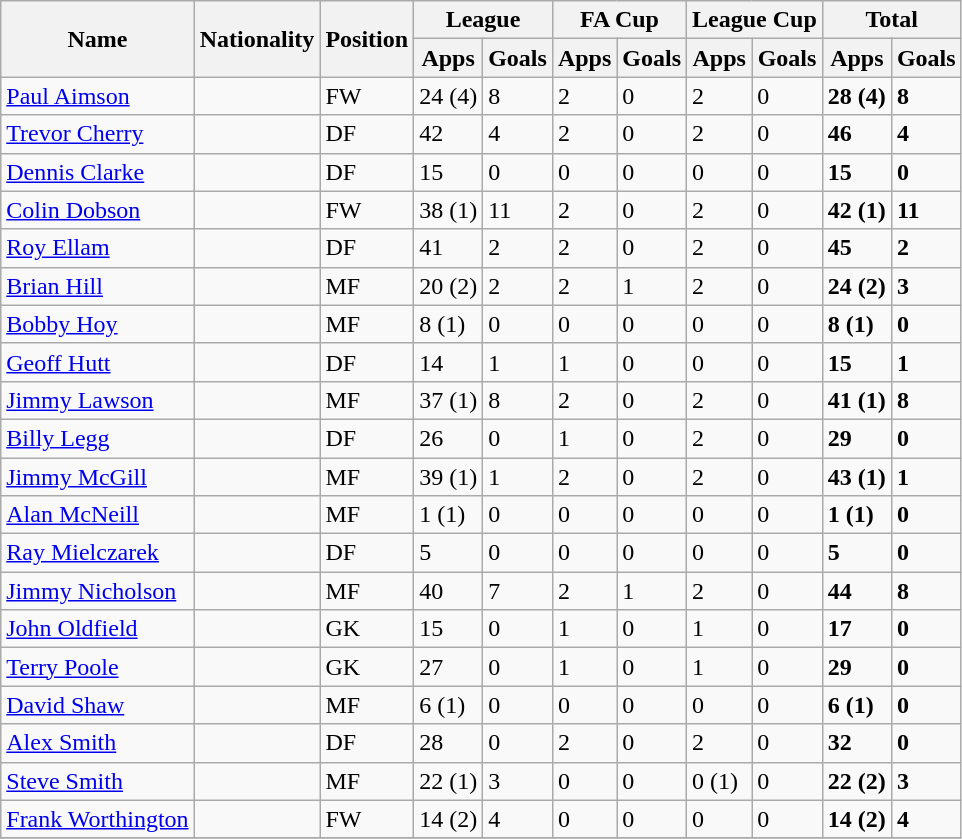<table class="wikitable sortable">
<tr>
<th scope=col rowspan=2>Name</th>
<th scope=col rowspan=2>Nationality</th>
<th scope=col rowspan=2>Position</th>
<th scope=col colspan=2>League</th>
<th scope=col colspan=2>FA Cup</th>
<th scope=col colspan=2>League Cup</th>
<th scope=col colspan=2>Total</th>
</tr>
<tr>
<th>Apps</th>
<th>Goals</th>
<th>Apps</th>
<th>Goals</th>
<th>Apps</th>
<th>Goals</th>
<th>Apps</th>
<th>Goals</th>
</tr>
<tr>
<td><a href='#'>Paul Aimson</a></td>
<td></td>
<td>FW</td>
<td>24 (4)</td>
<td>8</td>
<td>2</td>
<td>0</td>
<td>2</td>
<td>0</td>
<td><strong>28 (4)</strong></td>
<td><strong>8</strong></td>
</tr>
<tr>
<td><a href='#'>Trevor Cherry</a></td>
<td></td>
<td>DF</td>
<td>42</td>
<td>4</td>
<td>2</td>
<td>0</td>
<td>2</td>
<td>0</td>
<td><strong>46</strong></td>
<td><strong>4</strong></td>
</tr>
<tr>
<td><a href='#'>Dennis Clarke</a></td>
<td></td>
<td>DF</td>
<td>15</td>
<td>0</td>
<td>0</td>
<td>0</td>
<td>0</td>
<td>0</td>
<td><strong>15</strong></td>
<td><strong>0</strong></td>
</tr>
<tr>
<td><a href='#'>Colin Dobson</a></td>
<td></td>
<td>FW</td>
<td>38 (1)</td>
<td>11</td>
<td>2</td>
<td>0</td>
<td>2</td>
<td>0</td>
<td><strong>42 (1)</strong></td>
<td><strong>11</strong></td>
</tr>
<tr>
<td><a href='#'>Roy Ellam</a></td>
<td></td>
<td>DF</td>
<td>41</td>
<td>2</td>
<td>2</td>
<td>0</td>
<td>2</td>
<td>0</td>
<td><strong>45</strong></td>
<td><strong>2</strong></td>
</tr>
<tr>
<td><a href='#'>Brian Hill</a></td>
<td></td>
<td>MF</td>
<td>20 (2)</td>
<td>2</td>
<td>2</td>
<td>1</td>
<td>2</td>
<td>0</td>
<td><strong>24 (2)</strong></td>
<td><strong>3</strong></td>
</tr>
<tr>
<td><a href='#'>Bobby Hoy</a></td>
<td></td>
<td>MF</td>
<td>8 (1)</td>
<td>0</td>
<td>0</td>
<td>0</td>
<td>0</td>
<td>0</td>
<td><strong>8 (1)</strong></td>
<td><strong>0</strong></td>
</tr>
<tr>
<td><a href='#'>Geoff Hutt</a></td>
<td></td>
<td>DF</td>
<td>14</td>
<td>1</td>
<td>1</td>
<td>0</td>
<td>0</td>
<td>0</td>
<td><strong>15</strong></td>
<td><strong>1</strong></td>
</tr>
<tr>
<td><a href='#'>Jimmy Lawson</a></td>
<td></td>
<td>MF</td>
<td>37 (1)</td>
<td>8</td>
<td>2</td>
<td>0</td>
<td>2</td>
<td>0</td>
<td><strong>41 (1)</strong></td>
<td><strong>8</strong></td>
</tr>
<tr>
<td><a href='#'>Billy Legg</a></td>
<td></td>
<td>DF</td>
<td>26</td>
<td>0</td>
<td>1</td>
<td>0</td>
<td>2</td>
<td>0</td>
<td><strong>29</strong></td>
<td><strong>0</strong></td>
</tr>
<tr>
<td><a href='#'>Jimmy McGill</a></td>
<td></td>
<td>MF</td>
<td>39 (1)</td>
<td>1</td>
<td>2</td>
<td>0</td>
<td>2</td>
<td>0</td>
<td><strong>43 (1)</strong></td>
<td><strong>1</strong></td>
</tr>
<tr>
<td><a href='#'>Alan McNeill</a></td>
<td></td>
<td>MF</td>
<td>1 (1)</td>
<td>0</td>
<td>0</td>
<td>0</td>
<td>0</td>
<td>0</td>
<td><strong>1 (1)</strong></td>
<td><strong>0</strong></td>
</tr>
<tr>
<td><a href='#'>Ray Mielczarek</a></td>
<td></td>
<td>DF</td>
<td>5</td>
<td>0</td>
<td>0</td>
<td>0</td>
<td>0</td>
<td>0</td>
<td><strong>5</strong></td>
<td><strong>0</strong></td>
</tr>
<tr>
<td><a href='#'>Jimmy Nicholson</a></td>
<td></td>
<td>MF</td>
<td>40</td>
<td>7</td>
<td>2</td>
<td>1</td>
<td>2</td>
<td>0</td>
<td><strong>44</strong></td>
<td><strong>8</strong></td>
</tr>
<tr>
<td><a href='#'>John Oldfield</a></td>
<td></td>
<td>GK</td>
<td>15</td>
<td>0</td>
<td>1</td>
<td>0</td>
<td>1</td>
<td>0</td>
<td><strong>17</strong></td>
<td><strong>0</strong></td>
</tr>
<tr>
<td><a href='#'>Terry Poole</a></td>
<td></td>
<td>GK</td>
<td>27</td>
<td>0</td>
<td>1</td>
<td>0</td>
<td>1</td>
<td>0</td>
<td><strong>29</strong></td>
<td><strong>0</strong></td>
</tr>
<tr>
<td><a href='#'>David Shaw</a></td>
<td></td>
<td>MF</td>
<td>6 (1)</td>
<td>0</td>
<td>0</td>
<td>0</td>
<td>0</td>
<td>0</td>
<td><strong>6 (1)</strong></td>
<td><strong>0</strong></td>
</tr>
<tr>
<td><a href='#'>Alex Smith</a></td>
<td></td>
<td>DF</td>
<td>28</td>
<td>0</td>
<td>2</td>
<td>0</td>
<td>2</td>
<td>0</td>
<td><strong>32</strong></td>
<td><strong>0</strong></td>
</tr>
<tr>
<td><a href='#'>Steve Smith</a></td>
<td></td>
<td>MF</td>
<td>22 (1)</td>
<td>3</td>
<td>0</td>
<td>0</td>
<td>0 (1)</td>
<td>0</td>
<td><strong>22 (2)</strong></td>
<td><strong>3</strong></td>
</tr>
<tr>
<td><a href='#'>Frank Worthington</a></td>
<td></td>
<td>FW</td>
<td>14 (2)</td>
<td>4</td>
<td>0</td>
<td>0</td>
<td>0</td>
<td>0</td>
<td><strong>14 (2)</strong></td>
<td><strong>4</strong></td>
</tr>
<tr>
</tr>
</table>
